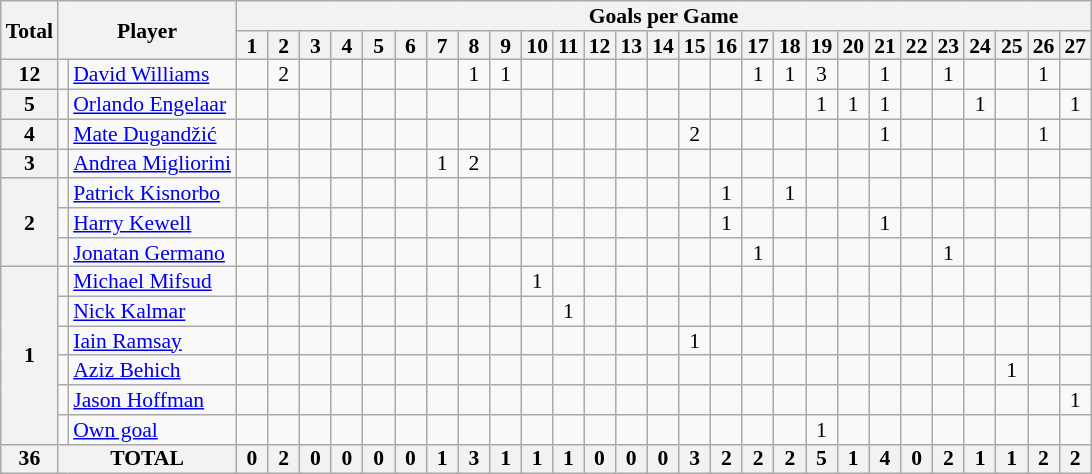<table class="wikitable" style="text-align:center; line-height: 90%; font-size:90%;">
<tr>
<th rowspan="2">Total</th>
<th rowspan="2" colspan="2">Player</th>
<th colspan="32">Goals per Game</th>
</tr>
<tr>
<th> 1 </th>
<th> 2 </th>
<th> 3 </th>
<th> 4 </th>
<th> 5 </th>
<th> 6 </th>
<th> 7 </th>
<th> 8 </th>
<th> 9 </th>
<th>10</th>
<th>11</th>
<th>12</th>
<th>13</th>
<th>14</th>
<th>15</th>
<th>16</th>
<th>17</th>
<th>18</th>
<th>19</th>
<th>20</th>
<th>21</th>
<th>22</th>
<th>23</th>
<th>24</th>
<th>25</th>
<th>26</th>
<th>27</th>
</tr>
<tr>
<th rowspan="1">12</th>
<td></td>
<td style="text-align:left;"><a href='#'>David Williams</a></td>
<td></td>
<td>2</td>
<td></td>
<td></td>
<td></td>
<td></td>
<td></td>
<td>1</td>
<td>1</td>
<td></td>
<td></td>
<td></td>
<td></td>
<td></td>
<td></td>
<td></td>
<td>1</td>
<td>1</td>
<td>3</td>
<td></td>
<td>1</td>
<td></td>
<td>1</td>
<td></td>
<td></td>
<td>1</td>
<td></td>
</tr>
<tr>
<th rowspan="1">5</th>
<td></td>
<td style="text-align:left;"><a href='#'>Orlando Engelaar</a></td>
<td></td>
<td></td>
<td></td>
<td></td>
<td></td>
<td></td>
<td></td>
<td></td>
<td></td>
<td></td>
<td></td>
<td></td>
<td></td>
<td></td>
<td></td>
<td></td>
<td></td>
<td></td>
<td>1</td>
<td>1</td>
<td>1</td>
<td></td>
<td></td>
<td>1</td>
<td></td>
<td></td>
<td>1</td>
</tr>
<tr>
<th rowspan="1">4</th>
<td></td>
<td style="text-align:left;"><a href='#'>Mate Dugandžić</a></td>
<td></td>
<td></td>
<td></td>
<td></td>
<td></td>
<td></td>
<td></td>
<td></td>
<td></td>
<td></td>
<td></td>
<td></td>
<td></td>
<td></td>
<td>2</td>
<td></td>
<td></td>
<td></td>
<td></td>
<td></td>
<td>1</td>
<td></td>
<td></td>
<td></td>
<td></td>
<td>1</td>
<td></td>
</tr>
<tr>
<th rowspan="1">3</th>
<td></td>
<td style="text-align:left;"><a href='#'>Andrea Migliorini</a></td>
<td></td>
<td></td>
<td></td>
<td></td>
<td></td>
<td></td>
<td>1</td>
<td>2</td>
<td></td>
<td></td>
<td></td>
<td></td>
<td></td>
<td></td>
<td></td>
<td></td>
<td></td>
<td></td>
<td></td>
<td></td>
<td></td>
<td></td>
<td></td>
<td></td>
<td></td>
<td></td>
<td></td>
</tr>
<tr>
<th rowspan="3">2</th>
<td></td>
<td style="text-align:left;"><a href='#'>Patrick Kisnorbo</a></td>
<td></td>
<td></td>
<td></td>
<td></td>
<td></td>
<td></td>
<td></td>
<td></td>
<td></td>
<td></td>
<td></td>
<td></td>
<td></td>
<td></td>
<td></td>
<td>1</td>
<td></td>
<td>1</td>
<td></td>
<td></td>
<td></td>
<td></td>
<td></td>
<td></td>
<td></td>
<td></td>
<td></td>
</tr>
<tr>
<td></td>
<td style="text-align:left;"><a href='#'>Harry Kewell</a></td>
<td></td>
<td></td>
<td></td>
<td></td>
<td></td>
<td></td>
<td></td>
<td></td>
<td></td>
<td></td>
<td></td>
<td></td>
<td></td>
<td></td>
<td></td>
<td>1</td>
<td></td>
<td></td>
<td></td>
<td></td>
<td>1</td>
<td></td>
<td></td>
<td></td>
<td></td>
<td></td>
<td></td>
</tr>
<tr>
<td></td>
<td style="text-align:left;"><a href='#'>Jonatan Germano</a></td>
<td></td>
<td></td>
<td></td>
<td></td>
<td></td>
<td></td>
<td></td>
<td></td>
<td></td>
<td></td>
<td></td>
<td></td>
<td></td>
<td></td>
<td></td>
<td></td>
<td>1</td>
<td></td>
<td></td>
<td></td>
<td></td>
<td></td>
<td>1</td>
<td></td>
<td></td>
<td></td>
<td></td>
</tr>
<tr>
<th rowspan="6">1</th>
<td></td>
<td style="text-align:left;"><a href='#'>Michael Mifsud</a></td>
<td></td>
<td></td>
<td></td>
<td></td>
<td></td>
<td></td>
<td></td>
<td></td>
<td></td>
<td>1</td>
<td></td>
<td></td>
<td></td>
<td></td>
<td></td>
<td></td>
<td></td>
<td></td>
<td></td>
<td></td>
<td></td>
<td></td>
<td></td>
<td></td>
<td></td>
<td></td>
<td></td>
</tr>
<tr>
<td></td>
<td style="text-align:left;"><a href='#'>Nick Kalmar</a></td>
<td></td>
<td></td>
<td></td>
<td></td>
<td></td>
<td></td>
<td></td>
<td></td>
<td></td>
<td></td>
<td>1</td>
<td></td>
<td></td>
<td></td>
<td></td>
<td></td>
<td></td>
<td></td>
<td></td>
<td></td>
<td></td>
<td></td>
<td></td>
<td></td>
<td></td>
<td></td>
<td></td>
</tr>
<tr>
<td></td>
<td style="text-align:left;"><a href='#'>Iain Ramsay</a></td>
<td></td>
<td></td>
<td></td>
<td></td>
<td></td>
<td></td>
<td></td>
<td></td>
<td></td>
<td></td>
<td></td>
<td></td>
<td></td>
<td></td>
<td>1</td>
<td></td>
<td></td>
<td></td>
<td></td>
<td></td>
<td></td>
<td></td>
<td></td>
<td></td>
<td></td>
<td></td>
<td></td>
</tr>
<tr>
<td></td>
<td style="text-align:left;"><a href='#'>Aziz Behich</a></td>
<td></td>
<td></td>
<td></td>
<td></td>
<td></td>
<td></td>
<td></td>
<td></td>
<td></td>
<td></td>
<td></td>
<td></td>
<td></td>
<td></td>
<td></td>
<td></td>
<td></td>
<td></td>
<td></td>
<td></td>
<td></td>
<td></td>
<td></td>
<td></td>
<td>1</td>
<td></td>
<td></td>
</tr>
<tr>
<td></td>
<td style="text-align:left;"><a href='#'>Jason Hoffman</a></td>
<td></td>
<td></td>
<td></td>
<td></td>
<td></td>
<td></td>
<td></td>
<td></td>
<td></td>
<td></td>
<td></td>
<td></td>
<td></td>
<td></td>
<td></td>
<td></td>
<td></td>
<td></td>
<td></td>
<td></td>
<td></td>
<td></td>
<td></td>
<td></td>
<td></td>
<td></td>
<td>1</td>
</tr>
<tr>
<td></td>
<td style="text-align:left;"><a href='#'>Own goal</a></td>
<td></td>
<td></td>
<td></td>
<td></td>
<td></td>
<td></td>
<td></td>
<td></td>
<td></td>
<td></td>
<td></td>
<td></td>
<td></td>
<td></td>
<td></td>
<td></td>
<td></td>
<td></td>
<td>1</td>
<td></td>
<td></td>
<td></td>
<td></td>
<td></td>
<td></td>
<td></td>
<td></td>
</tr>
<tr>
<th rowspan="1">36</th>
<th colspan="2">TOTAL</th>
<th style="text-align:center;">0</th>
<th>2</th>
<th>0</th>
<th>0</th>
<th>0</th>
<th>0</th>
<th>1</th>
<th>3</th>
<th>1</th>
<th>1</th>
<th>1</th>
<th>0</th>
<th>0</th>
<th>0</th>
<th>3</th>
<th>2</th>
<th>2</th>
<th>2</th>
<th>5</th>
<th>1</th>
<th>4</th>
<th>0</th>
<th>2</th>
<th>1</th>
<th>1</th>
<th>2</th>
<th>2</th>
</tr>
</table>
